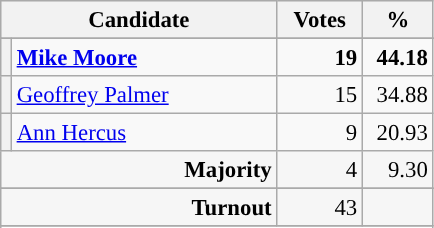<table class="wikitable" style="font-size: 95%;">
<tr style="background-color:#E9E9E9">
<th colspan="2" style="width: 170px">Candidate</th>
<th style="width: 50px">Votes</th>
<th style="width: 40px">%</th>
</tr>
<tr>
</tr>
<tr>
<th style="background-color: "></th>
<td style="width: 170px"><strong><a href='#'>Mike Moore</a></strong></td>
<td align="right"><strong>19</strong></td>
<td align="right"><strong>44.18</strong></td>
</tr>
<tr>
<th style="background-color: "></th>
<td style="width: 170px"><a href='#'>Geoffrey Palmer</a></td>
<td align="right">15</td>
<td align="right">34.88</td>
</tr>
<tr>
<th style="background-color: "></th>
<td style="width: 170px"><a href='#'>Ann Hercus</a></td>
<td align="right">9</td>
<td align="right">20.93</td>
</tr>
<tr style="background-color:#F6F6F6">
<td colspan="2" align="right"><strong>Majority</strong></td>
<td align="right">4</td>
<td align="right">9.30</td>
</tr>
<tr>
</tr>
<tr style="background-color:#F6F6F6">
<td colspan="2" align="right"><strong>Turnout</strong></td>
<td align="right">43</td>
<td></td>
</tr>
<tr>
</tr>
<tr style="background-color:#F6F6F6">
</tr>
</table>
